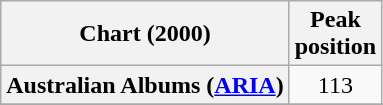<table class="wikitable sortable plainrowheaders" style="text-align:center;">
<tr>
<th>Chart (2000)</th>
<th>Peak<br>position</th>
</tr>
<tr>
<th scope="row">Australian Albums (<a href='#'>ARIA</a>)</th>
<td align="center">113</td>
</tr>
<tr>
</tr>
<tr>
</tr>
<tr>
</tr>
<tr>
</tr>
<tr>
</tr>
</table>
